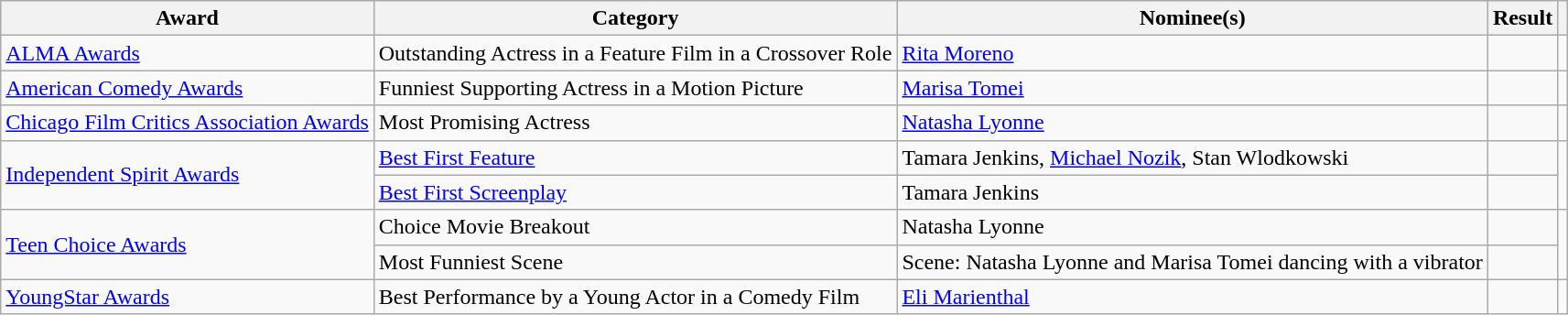<table class="wikitable">
<tr>
<th>Award</th>
<th>Category</th>
<th>Nominee(s)</th>
<th>Result</th>
<th></th>
</tr>
<tr>
<td><a href='#'>ALMA Awards</a></td>
<td>Outstanding Actress in a Feature Film in a Crossover Role</td>
<td><a href='#'>Rita Moreno</a></td>
<td></td>
<td></td>
</tr>
<tr>
<td><a href='#'>American Comedy Awards</a></td>
<td>Funniest Supporting Actress in a Motion Picture</td>
<td><a href='#'>Marisa Tomei</a></td>
<td></td>
<td></td>
</tr>
<tr>
<td><a href='#'>Chicago Film Critics Association Awards</a></td>
<td>Most Promising Actress</td>
<td><a href='#'>Natasha Lyonne</a></td>
<td></td>
<td></td>
</tr>
<tr>
<td rowspan="2"><a href='#'>Independent Spirit Awards</a></td>
<td><a href='#'>Best First Feature</a></td>
<td>Tamara Jenkins, <a href='#'>Michael Nozik</a>, Stan Wlodkowski</td>
<td></td>
<td rowspan="2"></td>
</tr>
<tr>
<td><a href='#'>Best First Screenplay</a></td>
<td>Tamara Jenkins</td>
<td></td>
</tr>
<tr>
<td rowspan="2"><a href='#'>Teen Choice Awards</a></td>
<td>Choice Movie Breakout</td>
<td>Natasha Lyonne</td>
<td></td>
<td rowspan="2"></td>
</tr>
<tr>
<td>Most Funniest Scene</td>
<td>Scene: Natasha Lyonne and Marisa Tomei dancing with a vibrator</td>
<td></td>
</tr>
<tr>
<td><a href='#'>YoungStar Awards</a></td>
<td>Best Performance by a Young Actor in a Comedy Film</td>
<td><a href='#'>Eli Marienthal</a></td>
<td></td>
<td></td>
</tr>
</table>
